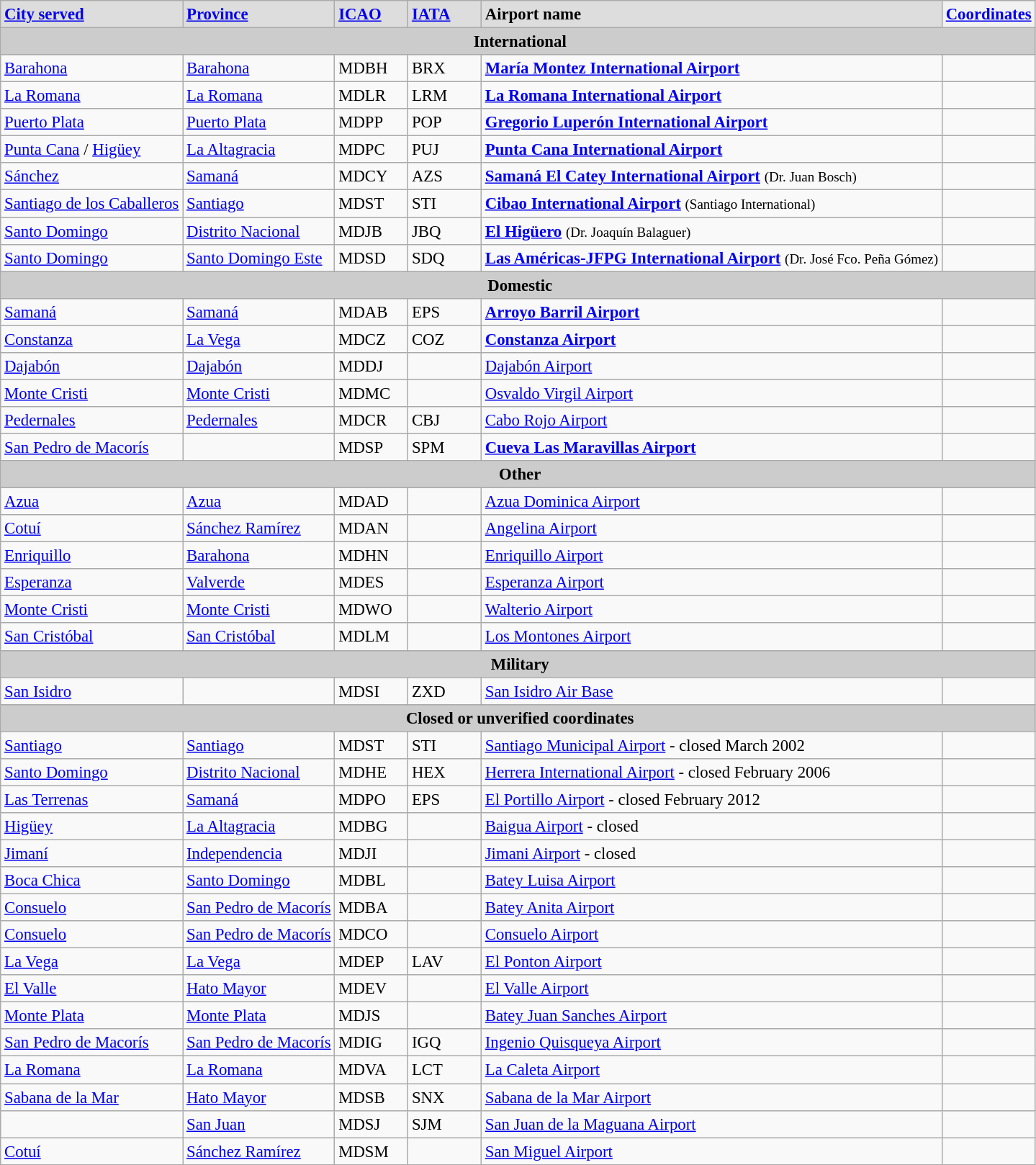<table class="wikitable sortable" style="font-size:95%">
<tr valign=baseline style="font-weight:bold; background:#DDDDDD;">
<td><a href='#'>City served</a></td>
<td><a href='#'>Province</a></td>
<td style="width:4em;"><a href='#'>ICAO</a></td>
<td style="width:4em;"><a href='#'>IATA</a></td>
<td>Airport name</td>
<th style="text-align:left;"><a href='#'>Coordinates</a></th>
</tr>
<tr valign=baseline style="font-weight:bold; background:#CCCCCC;">
<td align="center" colspan="6"> International</td>
</tr>
<tr valign=top>
<td><a href='#'>Barahona</a></td>
<td><a href='#'>Barahona</a></td>
<td>MDBH</td>
<td>BRX</td>
<td><strong><a href='#'>María Montez International Airport</a></strong></td>
<td><small></small></td>
</tr>
<tr valign=top>
<td><a href='#'>La Romana</a></td>
<td><a href='#'>La Romana</a></td>
<td>MDLR</td>
<td>LRM</td>
<td><strong><a href='#'>La Romana International Airport</a></strong></td>
<td><small></small></td>
</tr>
<tr valign=top>
<td><a href='#'>Puerto Plata</a></td>
<td><a href='#'>Puerto Plata</a></td>
<td>MDPP</td>
<td>POP</td>
<td><strong><a href='#'>Gregorio Luperón International Airport</a></strong></td>
<td><small></small></td>
</tr>
<tr valign=top>
<td><a href='#'>Punta Cana</a> / <a href='#'>Higüey</a></td>
<td><a href='#'>La Altagracia</a></td>
<td>MDPC</td>
<td>PUJ</td>
<td><strong><a href='#'>Punta Cana International Airport</a></strong></td>
<td><small></small></td>
</tr>
<tr valign=top>
<td><a href='#'>Sánchez</a></td>
<td><a href='#'>Samaná</a></td>
<td>MDCY</td>
<td>AZS</td>
<td><strong><a href='#'>Samaná El Catey International Airport</a></strong> <small>(Dr. Juan Bosch) </small></td>
<td><small></small></td>
</tr>
<tr valign=top>
<td><a href='#'>Santiago de los Caballeros</a></td>
<td><a href='#'>Santiago</a></td>
<td>MDST</td>
<td>STI</td>
<td><strong><a href='#'>Cibao International Airport</a></strong> <small>(Santiago International)</small></td>
<td><small></small></td>
</tr>
<tr valign=top>
<td><a href='#'>Santo Domingo</a></td>
<td><a href='#'>Distrito Nacional</a></td>
<td>MDJB</td>
<td>JBQ</td>
<td><strong><a href='#'>El Higüero</a></strong> <small>(Dr. Joaquín Balaguer)</small></td>
<td><small></small></td>
</tr>
<tr valign=top>
<td><a href='#'>Santo Domingo</a></td>
<td><a href='#'>Santo Domingo Este</a></td>
<td>MDSD</td>
<td>SDQ</td>
<td><strong><a href='#'>Las Américas-JFPG International Airport</a></strong> <small>(Dr. José Fco. Peña Gómez)</small></td>
<td><small></small></td>
</tr>
<tr valign=baseline style="font-weight:bold; background:#CCCCCC;">
<td align="center" colspan="6"> Domestic</td>
</tr>
<tr valign=top>
<td><a href='#'>Samaná</a></td>
<td><a href='#'>Samaná</a></td>
<td>MDAB</td>
<td>EPS</td>
<td><strong><a href='#'>Arroyo Barril Airport</a></strong></td>
<td><small></small></td>
</tr>
<tr valign=top>
<td><a href='#'>Constanza</a></td>
<td><a href='#'>La Vega</a></td>
<td>MDCZ</td>
<td>COZ</td>
<td><strong><a href='#'>Constanza Airport</a></strong></td>
<td><small></small></td>
</tr>
<tr valign=top>
<td><a href='#'>Dajabón</a></td>
<td><a href='#'>Dajabón</a></td>
<td>MDDJ</td>
<td></td>
<td><a href='#'>Dajabón Airport</a></td>
<td><small></small></td>
</tr>
<tr valign=top>
<td><a href='#'>Monte Cristi</a></td>
<td><a href='#'>Monte Cristi</a></td>
<td>MDMC</td>
<td></td>
<td><a href='#'>Osvaldo Virgil Airport</a></td>
<td><small></small></td>
</tr>
<tr valign=top>
<td><a href='#'>Pedernales</a></td>
<td><a href='#'>Pedernales</a></td>
<td>MDCR</td>
<td>CBJ</td>
<td><a href='#'>Cabo Rojo Airport</a></td>
<td><small></small></td>
</tr>
<tr valign=top>
<td><a href='#'>San Pedro de Macorís</a></td>
<td></td>
<td>MDSP</td>
<td>SPM</td>
<td><strong><a href='#'>Cueva Las Maravillas Airport</a></strong></td>
<td><small></small></td>
</tr>
<tr valign=baseline style="font-weight:bold; background:#CCCCCC;">
<td align="center" colspan="6"> Other</td>
</tr>
<tr valign=top>
<td><a href='#'>Azua</a></td>
<td><a href='#'>Azua</a></td>
<td>MDAD</td>
<td></td>
<td><a href='#'>Azua Dominica Airport</a></td>
<td><small></small></td>
</tr>
<tr valign=top>
<td><a href='#'>Cotuí</a></td>
<td><a href='#'>Sánchez Ramírez</a></td>
<td>MDAN</td>
<td></td>
<td><a href='#'>Angelina Airport</a></td>
<td><small></small></td>
</tr>
<tr valign=top>
<td><a href='#'>Enriquillo</a></td>
<td><a href='#'>Barahona</a></td>
<td>MDHN</td>
<td></td>
<td><a href='#'>Enriquillo Airport</a></td>
<td><small></small></td>
</tr>
<tr valign=top>
<td><a href='#'>Esperanza</a></td>
<td><a href='#'>Valverde</a></td>
<td>MDES</td>
<td></td>
<td><a href='#'>Esperanza Airport</a></td>
<td><small></small></td>
</tr>
<tr valign=top>
<td><a href='#'>Monte Cristi</a></td>
<td><a href='#'>Monte Cristi</a></td>
<td>MDWO</td>
<td></td>
<td><a href='#'>Walterio Airport</a></td>
<td><small></small></td>
</tr>
<tr valign=top>
<td><a href='#'>San Cristóbal</a></td>
<td><a href='#'>San Cristóbal</a></td>
<td>MDLM</td>
<td></td>
<td><a href='#'>Los Montones Airport</a></td>
<td><small></small></td>
</tr>
<tr valign=baseline style="font-weight:bold; background:#CCCCCC;">
<td align="center" colspan="6"> Military</td>
</tr>
<tr valign=top>
<td><a href='#'>San Isidro</a></td>
<td></td>
<td>MDSI</td>
<td>ZXD</td>
<td><a href='#'>San Isidro Air Base</a></td>
<td><small></small></td>
</tr>
<tr valign=baseline style="font-weight:bold; background:#CCCCCC;">
<td align="center" colspan="6"> Closed or unverified coordinates</td>
</tr>
<tr valign=top>
<td><a href='#'>Santiago</a></td>
<td><a href='#'>Santiago</a></td>
<td>MDST</td>
<td>STI</td>
<td><a href='#'>Santiago Municipal Airport</a> - closed March 2002</td>
<td></td>
</tr>
<tr valign=top>
<td><a href='#'>Santo Domingo</a></td>
<td><a href='#'>Distrito Nacional</a></td>
<td>MDHE</td>
<td>HEX</td>
<td><a href='#'>Herrera International Airport</a> - closed February 2006</td>
<td></td>
</tr>
<tr valign=top>
<td><a href='#'>Las Terrenas</a></td>
<td><a href='#'>Samaná</a></td>
<td>MDPO</td>
<td>EPS</td>
<td><a href='#'>El Portillo Airport</a> - closed February 2012</td>
<td></td>
</tr>
<tr valign=top>
<td><a href='#'>Higüey</a></td>
<td><a href='#'>La Altagracia</a></td>
<td>MDBG</td>
<td></td>
<td><a href='#'>Baigua Airport</a> - closed</td>
<td></td>
</tr>
<tr valign=top>
<td><a href='#'>Jimaní</a></td>
<td><a href='#'>Independencia</a></td>
<td>MDJI</td>
<td></td>
<td><a href='#'>Jimani Airport</a> - closed</td>
<td></td>
</tr>
<tr valign=top>
<td><a href='#'>Boca Chica</a></td>
<td><a href='#'>Santo Domingo</a></td>
<td>MDBL</td>
<td></td>
<td><a href='#'>Batey Luisa Airport</a></td>
<td></td>
</tr>
<tr valign=top>
<td><a href='#'>Consuelo</a></td>
<td><a href='#'>San Pedro de Macorís</a></td>
<td>MDBA</td>
<td></td>
<td><a href='#'>Batey Anita Airport</a></td>
<td></td>
</tr>
<tr valign=top>
<td><a href='#'>Consuelo</a></td>
<td><a href='#'>San Pedro de Macorís</a></td>
<td>MDCO</td>
<td></td>
<td><a href='#'>Consuelo Airport</a></td>
<td></td>
</tr>
<tr valign=top>
<td><a href='#'>La Vega</a></td>
<td><a href='#'>La Vega</a></td>
<td>MDEP</td>
<td>LAV</td>
<td><a href='#'>El Ponton Airport</a></td>
<td></td>
</tr>
<tr valign=top>
<td><a href='#'>El Valle</a></td>
<td><a href='#'>Hato Mayor</a></td>
<td>MDEV</td>
<td></td>
<td><a href='#'>El Valle Airport</a></td>
<td></td>
</tr>
<tr valign=top>
<td><a href='#'>Monte Plata</a></td>
<td><a href='#'>Monte Plata</a></td>
<td>MDJS</td>
<td></td>
<td><a href='#'>Batey Juan Sanches Airport</a></td>
<td></td>
</tr>
<tr valign=top>
<td><a href='#'>San Pedro de Macorís</a></td>
<td><a href='#'>San Pedro de Macorís</a></td>
<td>MDIG</td>
<td>IGQ</td>
<td><a href='#'>Ingenio Quisqueya Airport</a></td>
<td></td>
</tr>
<tr valign=top>
<td><a href='#'>La Romana</a></td>
<td><a href='#'>La Romana</a></td>
<td>MDVA</td>
<td>LCT</td>
<td><a href='#'>La Caleta Airport</a></td>
<td></td>
</tr>
<tr valign=top>
<td><a href='#'>Sabana de la Mar</a></td>
<td><a href='#'>Hato Mayor</a></td>
<td>MDSB</td>
<td>SNX</td>
<td><a href='#'>Sabana de la Mar Airport</a></td>
<td></td>
</tr>
<tr valign=top>
<td></td>
<td><a href='#'>San Juan</a></td>
<td>MDSJ</td>
<td>SJM</td>
<td><a href='#'>San Juan de la Maguana Airport</a></td>
<td></td>
</tr>
<tr valign=top>
<td><a href='#'>Cotuí</a></td>
<td><a href='#'>Sánchez Ramírez</a></td>
<td>MDSM</td>
<td></td>
<td><a href='#'>San Miguel Airport</a></td>
<td></td>
</tr>
</table>
